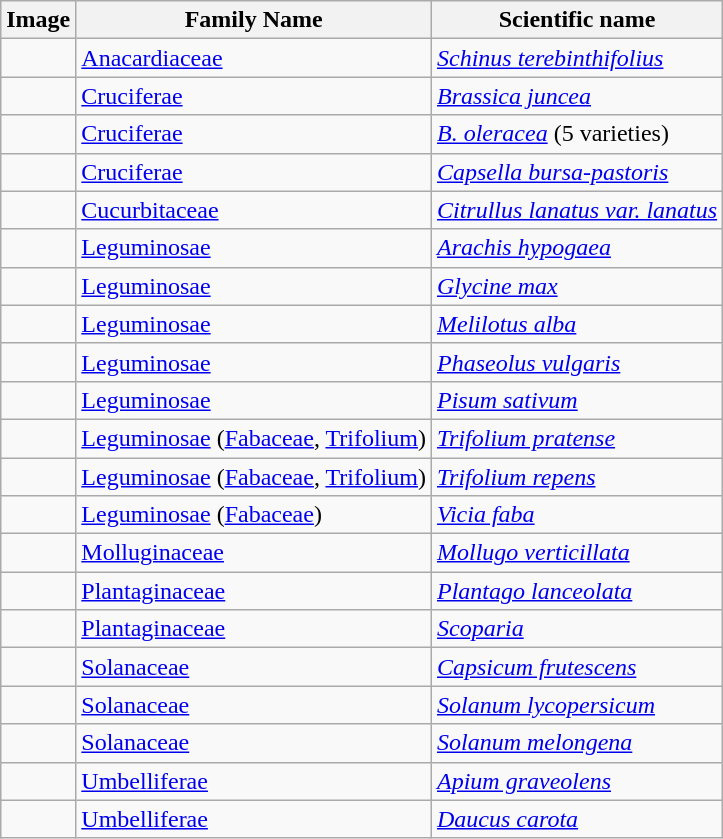<table class="wikitable sortable" style=>
<tr>
<th>Image</th>
<th>Family Name</th>
<th>Scientific name</th>
</tr>
<tr>
<td></td>
<td><a href='#'>Anacardiaceae</a></td>
<td><em><a href='#'>Schinus terebinthifolius</a></em></td>
</tr>
<tr>
<td></td>
<td><a href='#'>Cruciferae</a></td>
<td><em><a href='#'>Brassica juncea</a></em></td>
</tr>
<tr>
<td></td>
<td><a href='#'>Cruciferae</a></td>
<td><em><a href='#'>B. oleracea</a></em> (5 varieties)</td>
</tr>
<tr>
<td></td>
<td><a href='#'>Cruciferae</a></td>
<td><em><a href='#'>Capsella bursa-pastoris</a></em></td>
</tr>
<tr>
<td></td>
<td><a href='#'>Cucurbitaceae</a></td>
<td><em><a href='#'>Citrullus lanatus var. lanatus</a></em></td>
</tr>
<tr>
<td></td>
<td><a href='#'>Leguminosae</a></td>
<td><em><a href='#'>Arachis hypogaea</a></em></td>
</tr>
<tr>
<td></td>
<td><a href='#'>Leguminosae</a></td>
<td><em><a href='#'>Glycine max</a></em></td>
</tr>
<tr>
<td></td>
<td><a href='#'>Leguminosae</a></td>
<td><em><a href='#'>Melilotus alba</a></em></td>
</tr>
<tr>
<td></td>
<td><a href='#'>Leguminosae</a></td>
<td><em><a href='#'>Phaseolus vulgaris</a></em></td>
</tr>
<tr>
<td></td>
<td><a href='#'>Leguminosae</a></td>
<td><em><a href='#'>Pisum sativum</a></em></td>
</tr>
<tr>
<td></td>
<td><a href='#'>Leguminosae</a> (<a href='#'>Fabaceae</a>, <a href='#'>Trifolium</a>)</td>
<td><em><a href='#'>Trifolium pratense</a></em></td>
</tr>
<tr>
<td></td>
<td><a href='#'>Leguminosae</a> (<a href='#'>Fabaceae</a>, <a href='#'>Trifolium</a>)</td>
<td><em><a href='#'>Trifolium repens</a></em></td>
</tr>
<tr>
<td></td>
<td><a href='#'>Leguminosae</a> (<a href='#'>Fabaceae</a>)</td>
<td><em><a href='#'>Vicia faba</a></em></td>
</tr>
<tr>
<td></td>
<td><a href='#'>Molluginaceae</a></td>
<td><em><a href='#'>Mollugo verticillata</a></em></td>
</tr>
<tr>
<td></td>
<td><a href='#'>Plantaginaceae</a></td>
<td><em><a href='#'>Plantago lanceolata</a></em></td>
</tr>
<tr>
<td></td>
<td><a href='#'>Plantaginaceae</a></td>
<td><em><a href='#'>Scoparia</a></em></td>
</tr>
<tr>
<td></td>
<td><a href='#'>Solanaceae</a></td>
<td><em><a href='#'>Capsicum frutescens</a></em></td>
</tr>
<tr>
<td></td>
<td><a href='#'>Solanaceae</a></td>
<td><em><a href='#'>Solanum lycopersicum</a></em></td>
</tr>
<tr>
<td></td>
<td><a href='#'>Solanaceae</a></td>
<td><em><a href='#'>Solanum melongena</a></em></td>
</tr>
<tr>
<td></td>
<td><a href='#'>Umbelliferae</a></td>
<td><em><a href='#'>Apium graveolens</a></em></td>
</tr>
<tr>
<td></td>
<td><a href='#'>Umbelliferae</a></td>
<td><em><a href='#'>Daucus carota</a></em></td>
</tr>
</table>
